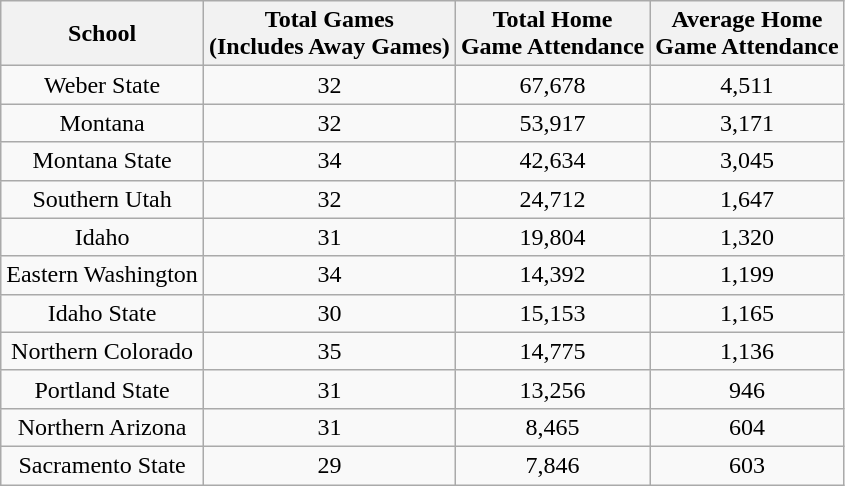<table class="wikitable" | class="wikitable" style="text-align:center">
<tr>
<th>School</th>
<th>Total Games<br>(Includes Away Games)</th>
<th>Total Home<br>Game Attendance</th>
<th>Average Home<br>Game Attendance</th>
</tr>
<tr>
<td>Weber State</td>
<td>32</td>
<td>67,678</td>
<td>4,511</td>
</tr>
<tr>
<td>Montana</td>
<td>32</td>
<td>53,917</td>
<td>3,171</td>
</tr>
<tr>
<td>Montana State</td>
<td>34</td>
<td>42,634</td>
<td>3,045</td>
</tr>
<tr>
<td>Southern Utah</td>
<td>32</td>
<td>24,712</td>
<td>1,647</td>
</tr>
<tr>
<td>Idaho</td>
<td>31</td>
<td>19,804</td>
<td>1,320</td>
</tr>
<tr>
<td>Eastern Washington</td>
<td>34</td>
<td>14,392</td>
<td>1,199</td>
</tr>
<tr>
<td>Idaho State</td>
<td>30</td>
<td>15,153</td>
<td>1,165</td>
</tr>
<tr>
<td>Northern Colorado</td>
<td>35</td>
<td>14,775</td>
<td>1,136</td>
</tr>
<tr>
<td>Portland State</td>
<td>31</td>
<td>13,256</td>
<td>946</td>
</tr>
<tr>
<td>Northern Arizona</td>
<td>31</td>
<td>8,465</td>
<td>604</td>
</tr>
<tr>
<td>Sacramento State</td>
<td>29</td>
<td>7,846</td>
<td>603</td>
</tr>
</table>
